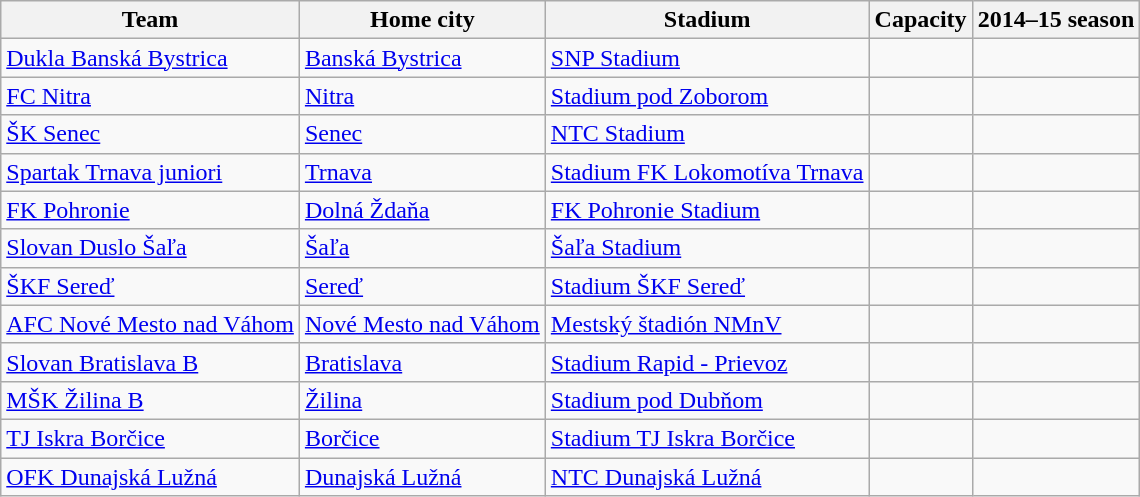<table class="wikitable sortable">
<tr>
<th>Team</th>
<th>Home city</th>
<th>Stadium</th>
<th>Capacity</th>
<th>2014–15 season</th>
</tr>
<tr>
<td><a href='#'>Dukla Banská Bystrica</a></td>
<td><a href='#'>Banská Bystrica</a></td>
<td><a href='#'>SNP Stadium</a></td>
<td></td>
<td></td>
</tr>
<tr>
<td><a href='#'>FC Nitra</a></td>
<td><a href='#'>Nitra</a></td>
<td><a href='#'>Stadium pod Zoborom</a></td>
<td></td>
<td></td>
</tr>
<tr>
<td><a href='#'>ŠK Senec</a></td>
<td><a href='#'>Senec</a></td>
<td><a href='#'>NTC Stadium</a></td>
<td></td>
<td></td>
</tr>
<tr>
<td><a href='#'>Spartak Trnava juniori</a></td>
<td><a href='#'>Trnava</a></td>
<td><a href='#'>Stadium FK Lokomotíva Trnava</a></td>
<td></td>
<td></td>
</tr>
<tr>
<td><a href='#'>FK Pohronie</a></td>
<td><a href='#'>Dolná Ždaňa</a></td>
<td><a href='#'>FK Pohronie Stadium</a></td>
<td></td>
<td></td>
</tr>
<tr>
<td><a href='#'>Slovan Duslo Šaľa</a></td>
<td><a href='#'>Šaľa</a></td>
<td><a href='#'>Šaľa Stadium</a></td>
<td></td>
<td></td>
</tr>
<tr>
<td><a href='#'>ŠKF Sereď</a></td>
<td><a href='#'>Sereď</a></td>
<td><a href='#'>Stadium ŠKF Sereď</a></td>
<td></td>
<td></td>
</tr>
<tr>
<td><a href='#'>AFC Nové Mesto nad Váhom</a></td>
<td><a href='#'>Nové Mesto nad Váhom</a></td>
<td><a href='#'>Mestský štadión NMnV</a></td>
<td></td>
<td></td>
</tr>
<tr>
<td><a href='#'>Slovan Bratislava B</a></td>
<td><a href='#'>Bratislava</a></td>
<td><a href='#'>Stadium Rapid - Prievoz</a></td>
<td></td>
<td></td>
</tr>
<tr>
<td><a href='#'>MŠK Žilina B</a></td>
<td><a href='#'>Žilina</a></td>
<td><a href='#'>Stadium pod Dubňom</a></td>
<td></td>
<td></td>
</tr>
<tr>
<td><a href='#'>TJ Iskra Borčice</a></td>
<td><a href='#'>Borčice</a></td>
<td><a href='#'>Stadium TJ Iskra Borčice</a></td>
<td></td>
<td></td>
</tr>
<tr>
<td><a href='#'>OFK Dunajská Lužná</a></td>
<td><a href='#'>Dunajská Lužná</a></td>
<td><a href='#'>NTC Dunajská Lužná</a></td>
<td></td>
<td></td>
</tr>
</table>
